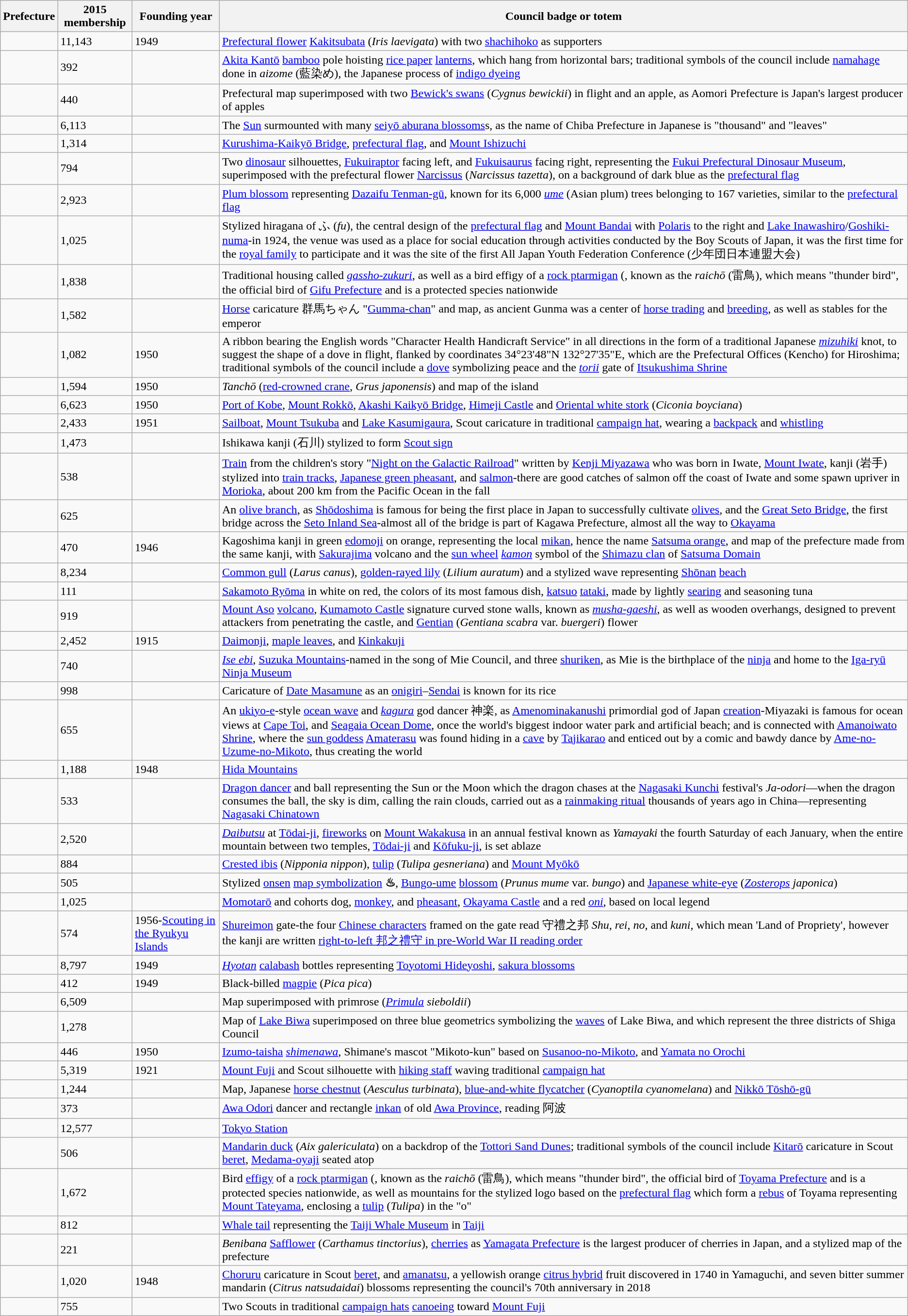<table class="wikitable sortable">
<tr>
<th>Prefecture</th>
<th>2015 membership</th>
<th>Founding year</th>
<th>Council badge or totem</th>
</tr>
<tr>
<td></td>
<td>11,143</td>
<td>1949</td>
<td><a href='#'>Prefectural flower</a> <a href='#'>Kakitsubata</a> (<em>Iris laevigata</em>) with two <a href='#'>shachihoko</a> as supporters</td>
</tr>
<tr>
<td></td>
<td>392</td>
<td></td>
<td><a href='#'>Akita Kantō</a> <a href='#'>bamboo</a> pole hoisting <a href='#'>rice paper</a> <a href='#'>lanterns</a>, which hang from horizontal bars; traditional symbols of the council include <a href='#'>namahage</a> done in <em>aizome</em> (藍染め), the Japanese process of <a href='#'>indigo dyeing</a></td>
</tr>
<tr>
<td></td>
<td>440</td>
<td></td>
<td>Prefectural map superimposed with two <a href='#'>Bewick's swans</a> (<em>Cygnus bewickii</em>) in flight and an apple, as Aomori Prefecture is Japan's largest producer of apples</td>
</tr>
<tr>
<td></td>
<td>6,113</td>
<td></td>
<td>The <a href='#'>Sun</a> surmounted with many <a href='#'>seiyō aburana blossoms</a>s, as the name of Chiba Prefecture in Japanese is "thousand" and "leaves"</td>
</tr>
<tr>
<td></td>
<td>1,314</td>
<td></td>
<td><a href='#'>Kurushima-Kaikyō Bridge</a>, <a href='#'>prefectural flag</a>, and <a href='#'>Mount Ishizuchi</a></td>
</tr>
<tr>
<td></td>
<td>794</td>
<td></td>
<td>Two <a href='#'>dinosaur</a> silhouettes, <a href='#'>Fukuiraptor</a> facing left, and <a href='#'>Fukuisaurus</a> facing right, representing the <a href='#'>Fukui Prefectural Dinosaur Museum</a>, superimposed with the prefectural flower <a href='#'>Narcissus</a> (<em>Narcissus tazetta</em>), on a background of dark blue as the <a href='#'>prefectural flag</a></td>
</tr>
<tr>
<td></td>
<td>2,923</td>
<td></td>
<td><a href='#'>Plum blossom</a> representing <a href='#'>Dazaifu Tenman-gū</a>, known for its 6,000 <em><a href='#'>ume</a></em> (Asian plum) trees belonging to 167 varieties, similar to the <a href='#'>prefectural flag</a></td>
</tr>
<tr>
<td></td>
<td>1,025</td>
<td></td>
<td>Stylized hiragana of ふ (<em>fu</em>), the central design of the <a href='#'>prefectural flag</a> and <a href='#'>Mount Bandai</a> with <a href='#'>Polaris</a> to the right and <a href='#'>Lake Inawashiro</a>/<a href='#'>Goshiki-numa</a>-in 1924, the venue was used as a place for social education through activities conducted by the Boy Scouts of Japan, it was the first time for the <a href='#'>royal family</a> to participate and it was the site of the first All Japan Youth Federation Conference (少年団日本連盟大会)</td>
</tr>
<tr>
<td></td>
<td>1,838</td>
<td></td>
<td>Traditional housing called <em><a href='#'>gassho-zukuri</a></em>, as well as a bird effigy of a <a href='#'>rock ptarmigan</a> (<em></em>, known as the <em>raichō</em> (雷鳥), which means "thunder bird", the official bird of <a href='#'>Gifu Prefecture</a> and is a protected species nationwide</td>
</tr>
<tr>
<td></td>
<td>1,582</td>
<td></td>
<td><a href='#'>Horse</a> caricature 群馬ちゃん "<a href='#'>Gumma-chan</a>" and map, as ancient Gunma was a center of <a href='#'>horse trading</a> and <a href='#'>breeding</a>, as well as stables for the emperor</td>
</tr>
<tr>
<td></td>
<td>1,082</td>
<td>1950</td>
<td>A ribbon bearing the English words "Character Health Handicraft Service" in all directions in the form of a traditional Japanese <em><a href='#'>mizuhiki</a></em> knot, to suggest the shape of a dove in flight, flanked by coordinates 34°23'48"N 132°27'35"E, which are the Prefectural Offices (Kencho) for Hiroshima; traditional symbols of the council include a <a href='#'>dove</a> symbolizing peace and the <em><a href='#'>torii</a></em> gate of <a href='#'>Itsukushima Shrine</a></td>
</tr>
<tr>
<td></td>
<td>1,594</td>
<td>1950</td>
<td><em>Tanchō</em> (<a href='#'>red-crowned crane</a>, <em>Grus japonensis</em>) and map of the island</td>
</tr>
<tr>
<td></td>
<td>6,623</td>
<td>1950</td>
<td><a href='#'>Port of Kobe</a>, <a href='#'>Mount Rokkō</a>, <a href='#'>Akashi Kaikyō Bridge</a>, <a href='#'>Himeji Castle</a> and <a href='#'>Oriental white stork</a> (<em>Ciconia boyciana</em>)</td>
</tr>
<tr>
<td></td>
<td>2,433</td>
<td>1951</td>
<td><a href='#'>Sailboat</a>, <a href='#'>Mount Tsukuba</a> and <a href='#'>Lake Kasumigaura</a>, Scout caricature in traditional <a href='#'>campaign hat</a>, wearing a <a href='#'>backpack</a> and <a href='#'>whistling</a></td>
</tr>
<tr>
<td></td>
<td>1,473</td>
<td></td>
<td>Ishikawa kanji (石川) stylized to form <a href='#'>Scout sign</a></td>
</tr>
<tr>
<td></td>
<td>538</td>
<td></td>
<td><a href='#'>Train</a> from the  children's story "<a href='#'>Night on the Galactic Railroad</a>" written by <a href='#'>Kenji Miyazawa</a> who was born in Iwate, <a href='#'>Mount Iwate</a>, kanji (岩手) stylized into <a href='#'>train tracks</a>, <a href='#'>Japanese green pheasant</a>, and <a href='#'>salmon</a>-there are good catches of salmon off the coast of Iwate and some spawn upriver in <a href='#'>Morioka</a>, about 200 km from the Pacific Ocean in the fall</td>
</tr>
<tr>
<td></td>
<td>625</td>
<td></td>
<td>An <a href='#'>olive branch</a>, as <a href='#'>Shōdoshima</a> is famous for being the first place in Japan to successfully cultivate <a href='#'>olives</a>, and the <a href='#'>Great Seto Bridge</a>, the first bridge across the <a href='#'>Seto Inland Sea</a>-almost all of the bridge is part of Kagawa Prefecture, almost all the way to <a href='#'>Okayama</a></td>
</tr>
<tr>
<td></td>
<td>470</td>
<td>1946</td>
<td>Kagoshima kanji in green <a href='#'>edomoji</a> on orange, representing the local <a href='#'>mikan</a>, hence the name <a href='#'>Satsuma orange</a>, and map of the prefecture made from the same kanji, with <a href='#'>Sakurajima</a> volcano and the <a href='#'>sun wheel</a> <em><a href='#'>kamon</a></em> symbol of the <a href='#'>Shimazu clan</a> of <a href='#'>Satsuma Domain</a></td>
</tr>
<tr>
<td></td>
<td>8,234</td>
<td></td>
<td><a href='#'>Common gull</a> (<em>Larus canus</em>), <a href='#'>golden-rayed lily</a> (<em>Lilium auratum</em>) and a stylized wave representing <a href='#'>Shōnan</a> <a href='#'>beach</a></td>
</tr>
<tr>
<td></td>
<td>111</td>
<td></td>
<td><a href='#'>Sakamoto Ryōma</a> in white on red, the colors of its most famous dish, <a href='#'>katsuo</a> <a href='#'>tataki</a>, made by lightly <a href='#'>searing</a> and seasoning tuna</td>
</tr>
<tr>
<td></td>
<td>919</td>
<td></td>
<td><a href='#'>Mount Aso</a> <a href='#'>volcano</a>, <a href='#'>Kumamoto Castle</a> signature curved stone walls, known as <em><a href='#'>musha-gaeshi</a></em>, as well as wooden overhangs, designed to prevent attackers from penetrating the castle, and <a href='#'>Gentian</a> (<em>Gentiana scabra</em> var. <em>buergeri</em>) flower</td>
</tr>
<tr>
<td></td>
<td>2,452</td>
<td>1915</td>
<td><a href='#'>Daimonji</a>, <a href='#'>maple leaves</a>, and <a href='#'>Kinkakuji</a></td>
</tr>
<tr>
<td></td>
<td>740</td>
<td></td>
<td><em><a href='#'>Ise ebi</a></em>, <a href='#'>Suzuka Mountains</a>-named in the song of Mie Council, and three <a href='#'>shuriken</a>, as Mie is the birthplace of the <a href='#'>ninja</a> and home to the <a href='#'>Iga-ryū Ninja Museum</a></td>
</tr>
<tr>
<td></td>
<td>998</td>
<td></td>
<td>Caricature of <a href='#'>Date Masamune</a> as an <a href='#'>onigiri</a>–<a href='#'>Sendai</a> is known for its rice</td>
</tr>
<tr>
<td></td>
<td>655</td>
<td></td>
<td>An <a href='#'>ukiyo-e</a>-style <a href='#'>ocean wave</a> and <em><a href='#'>kagura</a></em> god dancer 神楽, as <a href='#'>Amenominakanushi</a> primordial god of Japan <a href='#'>creation</a>-Miyazaki is famous for ocean views at <a href='#'>Cape Toi</a>, and <a href='#'>Seagaia Ocean Dome</a>, once the world's biggest indoor water park and artificial beach; and is connected with <a href='#'>Amanoiwato Shrine</a>, where the <a href='#'>sun goddess</a> <a href='#'>Amaterasu</a> was found hiding in a <a href='#'>cave</a> by <a href='#'>Tajikarao</a> and enticed out by a comic and bawdy dance by <a href='#'>Ame-no-Uzume-no-Mikoto</a>, thus creating the world</td>
</tr>
<tr>
<td></td>
<td>1,188</td>
<td>1948</td>
<td><a href='#'>Hida Mountains</a></td>
</tr>
<tr>
<td></td>
<td>533</td>
<td></td>
<td><a href='#'>Dragon dancer</a> and ball representing the Sun or the Moon which the dragon chases at the <a href='#'>Nagasaki Kunchi</a> festival's <em>Ja-odori</em>—when the dragon consumes the ball, the sky is dim, calling the rain clouds, carried out as a <a href='#'>rainmaking ritual</a> thousands of years ago in China—representing <a href='#'>Nagasaki Chinatown</a></td>
</tr>
<tr>
<td></td>
<td>2,520</td>
<td></td>
<td><em><a href='#'>Daibutsu</a></em> at <a href='#'>Tōdai-ji</a>, <a href='#'>fireworks</a> on <a href='#'>Mount Wakakusa</a> in an annual festival known as <em>Yamayaki</em> the fourth Saturday of each January, when the entire mountain between two temples, <a href='#'>Tōdai-ji</a> and <a href='#'>Kōfuku-ji</a>, is set ablaze</td>
</tr>
<tr>
<td></td>
<td>884</td>
<td></td>
<td><a href='#'>Crested ibis</a> (<em>Nipponia nippon</em>), <a href='#'>tulip</a> (<em>Tulipa gesneriana</em>) and <a href='#'>Mount Myōkō</a></td>
</tr>
<tr>
<td></td>
<td>505</td>
<td></td>
<td>Stylized <a href='#'>onsen</a> <a href='#'>map symbolization</a> <strong>♨</strong>, <a href='#'>Bungo-ume</a> <a href='#'>blossom</a> (<em>Prunus mume</em> var. <em>bungo</em>) and <a href='#'>Japanese white-eye</a> (<em><a href='#'>Zosterops</a> japonica</em>)</td>
</tr>
<tr>
<td></td>
<td>1,025</td>
<td></td>
<td><a href='#'>Momotarō</a> and cohorts dog, <a href='#'>monkey</a>, and <a href='#'>pheasant</a>, <a href='#'>Okayama Castle</a> and a red <em><a href='#'>oni</a></em>, based on local legend</td>
</tr>
<tr>
<td></td>
<td>574</td>
<td>1956-<a href='#'>Scouting in the Ryukyu Islands</a></td>
<td><a href='#'>Shureimon</a> gate-the four <a href='#'>Chinese characters</a> framed on the gate read 守禮之邦 <em>Shu</em>, <em>rei</em>, <em>no</em>, and <em>kuni</em>, which mean 'Land of Propriety', however the kanji are written <a href='#'>right-to-left 邦之禮守 in pre-World War II reading order</a></td>
</tr>
<tr>
<td></td>
<td>8,797</td>
<td>1949</td>
<td><em><a href='#'>Hyotan</a></em> <a href='#'>calabash</a> bottles representing <a href='#'>Toyotomi Hideyoshi</a>, <a href='#'>sakura blossoms</a></td>
</tr>
<tr>
<td></td>
<td>412</td>
<td>1949</td>
<td>Black-billed <a href='#'>magpie</a> (<em>Pica pica</em>)</td>
</tr>
<tr>
<td></td>
<td>6,509</td>
<td></td>
<td>Map superimposed with primrose (<em><a href='#'>Primula</a> sieboldii</em>)</td>
</tr>
<tr>
<td></td>
<td>1,278</td>
<td></td>
<td>Map of <a href='#'>Lake Biwa</a> superimposed on three blue geometrics symbolizing the <a href='#'>waves</a> of Lake Biwa, and which represent the three districts of Shiga Council</td>
</tr>
<tr>
<td></td>
<td>446</td>
<td>1950</td>
<td><a href='#'>Izumo-taisha</a> <em><a href='#'>shimenawa</a></em>, Shimane's mascot "Mikoto-kun" based on <a href='#'>Susanoo-no-Mikoto</a>, and <a href='#'>Yamata no Orochi</a></td>
</tr>
<tr>
<td></td>
<td>5,319</td>
<td>1921</td>
<td><a href='#'>Mount Fuji</a> and Scout silhouette with <a href='#'>hiking staff</a> waving traditional <a href='#'>campaign hat</a></td>
</tr>
<tr>
<td></td>
<td>1,244</td>
<td></td>
<td>Map, Japanese <a href='#'>horse chestnut</a> (<em>Aesculus turbinata</em>), <a href='#'>blue-and-white flycatcher</a> (<em>Cyanoptila cyanomelana</em>) and <a href='#'>Nikkō Tōshō-gū</a></td>
</tr>
<tr>
<td></td>
<td>373</td>
<td></td>
<td><a href='#'>Awa Odori</a> dancer and rectangle <a href='#'>inkan</a> of old <a href='#'>Awa Province</a>, reading 阿波</td>
</tr>
<tr>
<td></td>
<td>12,577</td>
<td></td>
<td><a href='#'>Tokyo Station</a></td>
</tr>
<tr>
<td></td>
<td>506</td>
<td></td>
<td><a href='#'>Mandarin duck</a> (<em>Aix galericulata</em>) on a backdrop of the <a href='#'>Tottori Sand Dunes</a>; traditional symbols of the council include <a href='#'>Kitarō</a> caricature in Scout <a href='#'>beret</a>, <a href='#'>Medama-oyaji</a> seated atop</td>
</tr>
<tr>
<td></td>
<td>1,672</td>
<td></td>
<td>Bird <a href='#'>effigy</a> of a <a href='#'>rock ptarmigan</a> (<em></em>, known as the <em>raichō</em> (雷鳥), which means "thunder bird", the official bird of <a href='#'>Toyama Prefecture</a> and is a protected species nationwide, as well as mountains for the stylized logo based on the <a href='#'>prefectural flag</a> which form a <a href='#'>rebus</a> of Toyama representing <a href='#'>Mount Tateyama</a>, enclosing a <a href='#'>tulip</a> (<em>Tulipa</em>) in the "o"</td>
</tr>
<tr>
<td></td>
<td>812</td>
<td></td>
<td><a href='#'>Whale tail</a> representing the <a href='#'>Taiji Whale Museum</a> in <a href='#'>Taiji</a></td>
</tr>
<tr>
<td></td>
<td>221</td>
<td></td>
<td><em>Benibana</em> <a href='#'>Safflower</a> (<em>Carthamus tinctorius</em>), <a href='#'>cherries</a> as <a href='#'>Yamagata Prefecture</a> is the largest producer of cherries in Japan, and a stylized map of the prefecture</td>
</tr>
<tr>
<td></td>
<td>1,020</td>
<td>1948</td>
<td><a href='#'>Choruru</a> caricature in Scout <a href='#'>beret</a>, and <a href='#'>amanatsu</a>, a yellowish orange <a href='#'>citrus hybrid</a> fruit discovered in 1740 in Yamaguchi, and seven bitter summer mandarin (<em>Citrus natsudaidai</em>) blossoms representing the council's 70th anniversary in 2018</td>
</tr>
<tr>
<td></td>
<td>755</td>
<td></td>
<td>Two Scouts in traditional <a href='#'>campaign hats</a> <a href='#'>canoeing</a> toward <a href='#'>Mount Fuji</a></td>
</tr>
</table>
